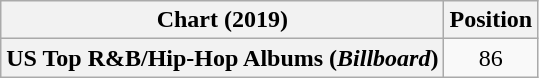<table class="wikitable plainrowheaders" style="text-align:center">
<tr>
<th scope="col">Chart (2019)</th>
<th scope="col">Position</th>
</tr>
<tr>
<th scope="row">US Top R&B/Hip-Hop Albums (<em>Billboard</em>)</th>
<td>86</td>
</tr>
</table>
